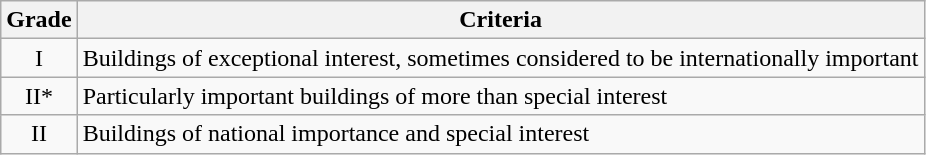<table class="wikitable">
<tr>
<th>Grade</th>
<th>Criteria</th>
</tr>
<tr>
<td align="center" >I</td>
<td>Buildings of exceptional interest, sometimes considered to be internationally important</td>
</tr>
<tr>
<td align="center" >II*</td>
<td>Particularly important buildings of more than special interest</td>
</tr>
<tr>
<td align="center" >II</td>
<td>Buildings of national importance and special interest</td>
</tr>
</table>
